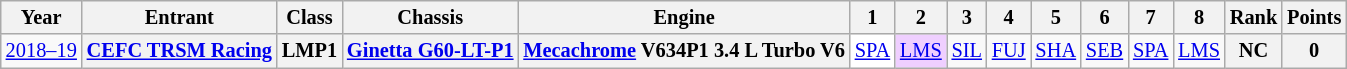<table class="wikitable" style="text-align:center; font-size:85%">
<tr>
<th>Year</th>
<th>Entrant</th>
<th>Class</th>
<th>Chassis</th>
<th>Engine</th>
<th>1</th>
<th>2</th>
<th>3</th>
<th>4</th>
<th>5</th>
<th>6</th>
<th>7</th>
<th>8</th>
<th>Rank</th>
<th>Points</th>
</tr>
<tr>
<td nowrap><a href='#'>2018–19</a></td>
<th nowrap><a href='#'>CEFC TRSM Racing</a></th>
<th>LMP1</th>
<th nowrap><a href='#'>Ginetta G60-LT-P1</a></th>
<th nowrap><a href='#'>Mecachrome</a> V634P1 3.4 L Turbo V6</th>
<td style="background:#FFFFFF;"><a href='#'>SPA</a><br></td>
<td style="background:#EFCFFF;"><a href='#'>LMS</a><br></td>
<td><a href='#'>SIL</a></td>
<td><a href='#'>FUJ</a></td>
<td><a href='#'>SHA</a></td>
<td><a href='#'>SEB</a></td>
<td><a href='#'>SPA</a></td>
<td><a href='#'>LMS</a></td>
<th>NC</th>
<th>0</th>
</tr>
</table>
